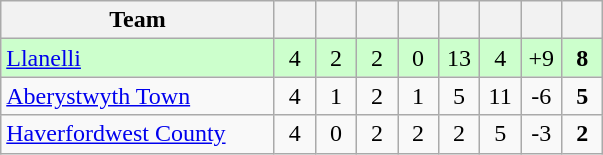<table class="wikitable" style="text-align: center;">
<tr>
<th width=175>Team</th>
<th width=20></th>
<th width=20></th>
<th width=20></th>
<th width=20></th>
<th width=20></th>
<th width=20></th>
<th width=20></th>
<th width=20></th>
</tr>
<tr bgcolor="#ccffcc">
<td align=left><a href='#'>Llanelli</a></td>
<td>4</td>
<td>2</td>
<td>2</td>
<td>0</td>
<td>13</td>
<td>4</td>
<td>+9</td>
<td><strong>8</strong></td>
</tr>
<tr>
<td align=left><a href='#'>Aberystwyth Town</a></td>
<td>4</td>
<td>1</td>
<td>2</td>
<td>1</td>
<td>5</td>
<td>11</td>
<td>-6</td>
<td><strong>5</strong></td>
</tr>
<tr>
<td align=left><a href='#'>Haverfordwest County</a></td>
<td>4</td>
<td>0</td>
<td>2</td>
<td>2</td>
<td>2</td>
<td>5</td>
<td>-3</td>
<td><strong>2</strong></td>
</tr>
</table>
